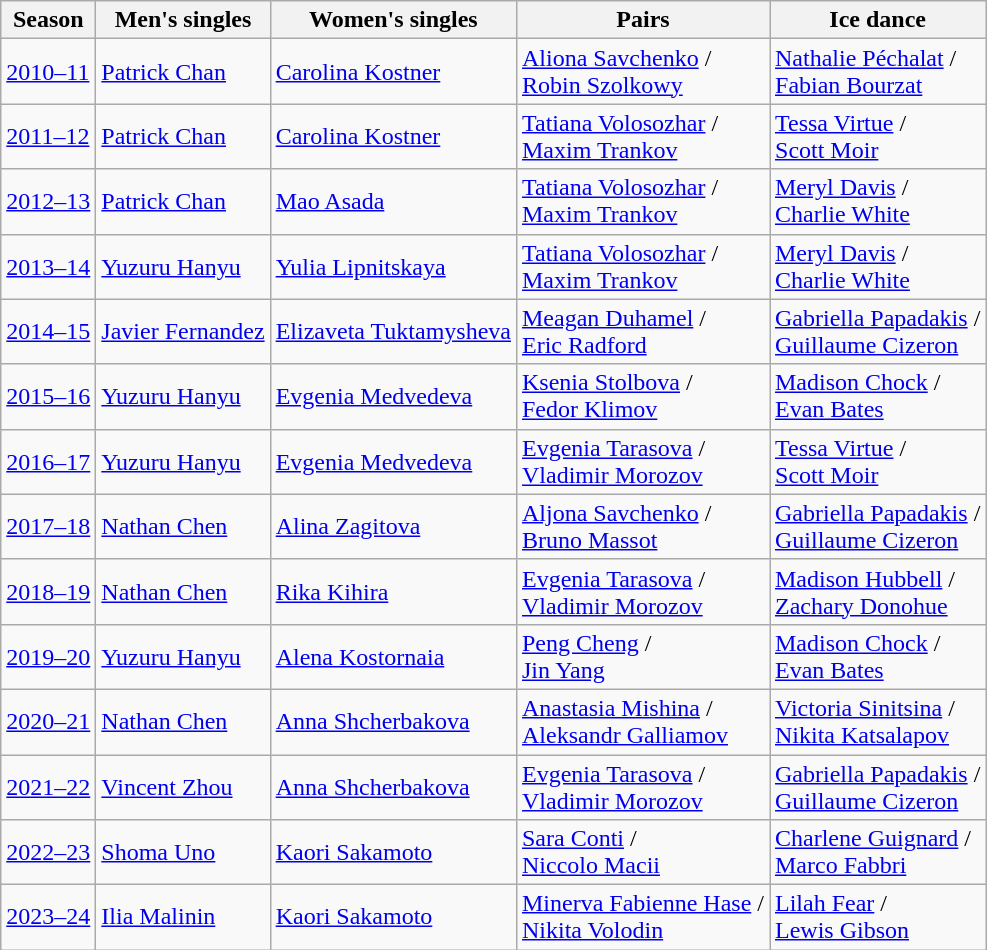<table class="wikitable sortable">
<tr>
<th>Season</th>
<th>Men's singles</th>
<th>Women's singles</th>
<th>Pairs</th>
<th>Ice dance</th>
</tr>
<tr>
<td><a href='#'>2010–11</a></td>
<td> <a href='#'>Patrick Chan</a></td>
<td> <a href='#'>Carolina Kostner</a></td>
<td> <a href='#'>Aliona Savchenko</a> /<br> <a href='#'>Robin Szolkowy</a></td>
<td> <a href='#'>Nathalie Péchalat</a> /<br> <a href='#'>Fabian Bourzat</a></td>
</tr>
<tr>
<td><a href='#'>2011–12</a></td>
<td> <a href='#'>Patrick Chan</a></td>
<td> <a href='#'>Carolina Kostner</a></td>
<td> <a href='#'>Tatiana Volosozhar</a> /<br> <a href='#'>Maxim Trankov</a></td>
<td> <a href='#'>Tessa Virtue</a> /<br> <a href='#'>Scott Moir</a></td>
</tr>
<tr>
<td><a href='#'>2012–13</a></td>
<td> <a href='#'>Patrick Chan</a></td>
<td> <a href='#'>Mao Asada</a></td>
<td> <a href='#'>Tatiana Volosozhar</a> /<br> <a href='#'>Maxim Trankov</a></td>
<td> <a href='#'>Meryl Davis</a> /<br> <a href='#'>Charlie White</a></td>
</tr>
<tr>
<td><a href='#'>2013–14</a></td>
<td> <a href='#'>Yuzuru Hanyu</a></td>
<td> <a href='#'>Yulia Lipnitskaya</a></td>
<td> <a href='#'>Tatiana Volosozhar</a> /<br> <a href='#'>Maxim Trankov</a></td>
<td> <a href='#'>Meryl Davis</a> /<br> <a href='#'>Charlie White</a></td>
</tr>
<tr>
<td><a href='#'>2014–15</a></td>
<td> <a href='#'>Javier Fernandez</a></td>
<td> <a href='#'>Elizaveta Tuktamysheva</a></td>
<td> <a href='#'>Meagan Duhamel</a> /<br> <a href='#'>Eric Radford</a></td>
<td> <a href='#'>Gabriella Papadakis</a> /<br> <a href='#'>Guillaume Cizeron</a></td>
</tr>
<tr>
<td><a href='#'>2015–16</a></td>
<td> <a href='#'>Yuzuru Hanyu</a></td>
<td> <a href='#'>Evgenia Medvedeva</a></td>
<td> <a href='#'>Ksenia Stolbova</a> /<br> <a href='#'>Fedor Klimov</a></td>
<td> <a href='#'>Madison Chock</a> /<br> <a href='#'>Evan Bates</a></td>
</tr>
<tr>
<td><a href='#'>2016–17</a></td>
<td> <a href='#'>Yuzuru Hanyu</a></td>
<td> <a href='#'>Evgenia Medvedeva</a></td>
<td> <a href='#'>Evgenia Tarasova</a> /<br> <a href='#'>Vladimir Morozov</a></td>
<td> <a href='#'>Tessa Virtue</a> /<br> <a href='#'>Scott Moir</a></td>
</tr>
<tr>
<td><a href='#'>2017–18</a></td>
<td> <a href='#'>Nathan Chen</a></td>
<td> <a href='#'>Alina Zagitova</a></td>
<td> <a href='#'>Aljona Savchenko</a> /<br> <a href='#'>Bruno Massot</a></td>
<td> <a href='#'>Gabriella Papadakis</a> /<br> <a href='#'>Guillaume Cizeron</a></td>
</tr>
<tr>
<td><a href='#'>2018–19</a></td>
<td> <a href='#'>Nathan Chen</a></td>
<td> <a href='#'>Rika Kihira</a></td>
<td> <a href='#'>Evgenia Tarasova</a> /<br> <a href='#'>Vladimir Morozov</a></td>
<td> <a href='#'>Madison Hubbell</a> /<br> <a href='#'>Zachary Donohue</a></td>
</tr>
<tr>
<td><a href='#'>2019–20</a></td>
<td> <a href='#'>Yuzuru Hanyu</a></td>
<td> <a href='#'>Alena Kostornaia</a></td>
<td> <a href='#'>Peng Cheng</a> /<br> <a href='#'>Jin Yang</a></td>
<td> <a href='#'>Madison Chock</a> /<br> <a href='#'>Evan Bates</a></td>
</tr>
<tr>
<td><a href='#'>2020–21</a></td>
<td> <a href='#'>Nathan Chen</a></td>
<td> <a href='#'>Anna Shcherbakova</a></td>
<td> <a href='#'>Anastasia Mishina</a> /<br> <a href='#'>Aleksandr Galliamov</a></td>
<td> <a href='#'>Victoria Sinitsina</a> /<br> <a href='#'>Nikita Katsalapov</a></td>
</tr>
<tr>
<td><a href='#'>2021–22</a></td>
<td> <a href='#'>Vincent Zhou</a></td>
<td> <a href='#'>Anna Shcherbakova</a></td>
<td> <a href='#'>Evgenia Tarasova</a> /<br> <a href='#'>Vladimir Morozov</a></td>
<td> <a href='#'>Gabriella Papadakis</a> /<br> <a href='#'>Guillaume Cizeron</a></td>
</tr>
<tr>
<td><a href='#'>2022–23</a></td>
<td> <a href='#'>Shoma Uno</a></td>
<td> <a href='#'>Kaori Sakamoto</a></td>
<td> <a href='#'>Sara Conti</a> /<br> <a href='#'>Niccolo Macii</a></td>
<td> <a href='#'>Charlene Guignard</a> /<br> <a href='#'>Marco Fabbri</a></td>
</tr>
<tr>
<td><a href='#'>2023–24</a></td>
<td> <a href='#'>Ilia Malinin</a></td>
<td> <a href='#'>Kaori Sakamoto</a></td>
<td> <a href='#'>Minerva Fabienne Hase</a> /<br> <a href='#'>Nikita Volodin</a></td>
<td> <a href='#'>Lilah Fear</a> /<br> <a href='#'>Lewis Gibson</a></td>
</tr>
</table>
